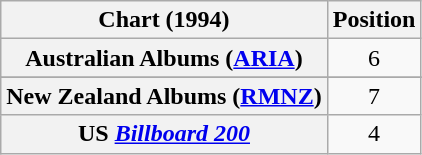<table class="wikitable sortable plainrowheaders">
<tr>
<th>Chart (1994)</th>
<th>Position</th>
</tr>
<tr>
<th scope=row>Australian Albums (<a href='#'>ARIA</a>)</th>
<td align="center">6</td>
</tr>
<tr>
</tr>
<tr>
<th scope=row>New Zealand Albums (<a href='#'>RMNZ</a>)</th>
<td align="center">7</td>
</tr>
<tr>
<th scope=row>US <em><a href='#'>Billboard 200</a></em></th>
<td align="center">4</td>
</tr>
</table>
